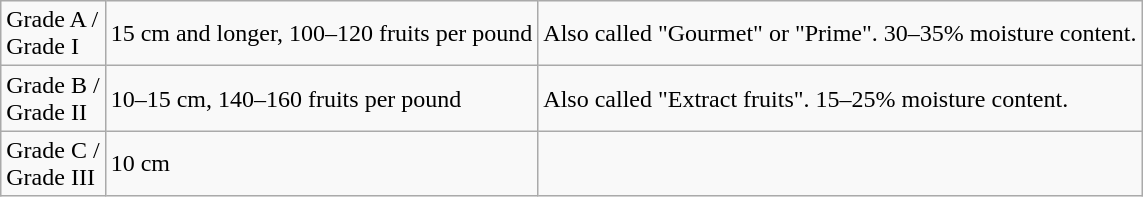<table class="wikitable">
<tr>
<td>Grade A / <br>Grade I</td>
<td>15 cm and longer, 100–120 fruits per pound</td>
<td>Also called "Gourmet" or "Prime". 30–35% moisture content.</td>
</tr>
<tr>
<td>Grade B / <br>Grade II</td>
<td>10–15 cm, 140–160 fruits per pound</td>
<td>Also called "Extract fruits". 15–25% moisture content.</td>
</tr>
<tr>
<td>Grade C / <br>Grade III</td>
<td>10 cm</td>
<td></td>
</tr>
</table>
